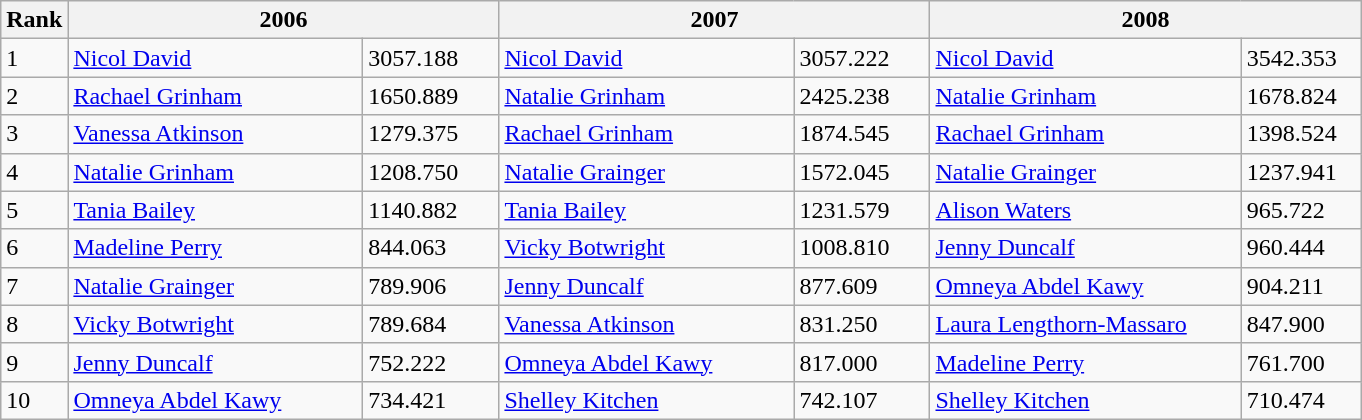<table class=wikitable>
<tr>
<th>Rank</th>
<th colspan=2 width="280">2006</th>
<th colspan=2 width="280">2007</th>
<th colspan=2 width="280">2008</th>
</tr>
<tr>
<td>1</td>
<td> <a href='#'>Nicol David</a></td>
<td>3057.188</td>
<td> <a href='#'>Nicol David</a></td>
<td>3057.222</td>
<td> <a href='#'>Nicol David</a></td>
<td>3542.353</td>
</tr>
<tr>
<td>2</td>
<td> <a href='#'>Rachael Grinham</a></td>
<td>1650.889</td>
<td> <a href='#'>Natalie Grinham</a></td>
<td>2425.238</td>
<td> <a href='#'>Natalie Grinham</a></td>
<td>1678.824</td>
</tr>
<tr>
<td>3</td>
<td> <a href='#'>Vanessa Atkinson</a></td>
<td>1279.375</td>
<td> <a href='#'>Rachael Grinham</a></td>
<td>1874.545</td>
<td> <a href='#'>Rachael Grinham</a></td>
<td>1398.524</td>
</tr>
<tr>
<td>4</td>
<td> <a href='#'>Natalie Grinham</a></td>
<td>1208.750</td>
<td> <a href='#'>Natalie Grainger</a></td>
<td>1572.045</td>
<td> <a href='#'>Natalie Grainger</a></td>
<td>1237.941</td>
</tr>
<tr>
<td>5</td>
<td> <a href='#'>Tania Bailey</a></td>
<td>1140.882</td>
<td> <a href='#'>Tania Bailey</a></td>
<td>1231.579</td>
<td> <a href='#'>Alison Waters</a></td>
<td>965.722</td>
</tr>
<tr>
<td>6</td>
<td> <a href='#'>Madeline Perry</a></td>
<td>844.063</td>
<td> <a href='#'>Vicky Botwright</a></td>
<td>1008.810</td>
<td> <a href='#'>Jenny Duncalf</a></td>
<td>960.444</td>
</tr>
<tr>
<td>7</td>
<td> <a href='#'>Natalie Grainger</a></td>
<td>789.906</td>
<td> <a href='#'>Jenny Duncalf</a></td>
<td>877.609</td>
<td> <a href='#'>Omneya Abdel Kawy</a></td>
<td>904.211</td>
</tr>
<tr>
<td>8</td>
<td> <a href='#'>Vicky Botwright</a></td>
<td>789.684</td>
<td> <a href='#'>Vanessa Atkinson</a></td>
<td>831.250</td>
<td> <a href='#'>Laura Lengthorn-Massaro</a></td>
<td>847.900</td>
</tr>
<tr>
<td>9</td>
<td> <a href='#'>Jenny Duncalf</a></td>
<td>752.222</td>
<td> <a href='#'>Omneya Abdel Kawy</a></td>
<td>817.000</td>
<td> <a href='#'>Madeline Perry</a></td>
<td>761.700</td>
</tr>
<tr>
<td>10</td>
<td> <a href='#'>Omneya Abdel Kawy</a></td>
<td>734.421</td>
<td> <a href='#'>Shelley Kitchen</a></td>
<td>742.107</td>
<td> <a href='#'>Shelley Kitchen</a></td>
<td>710.474</td>
</tr>
</table>
